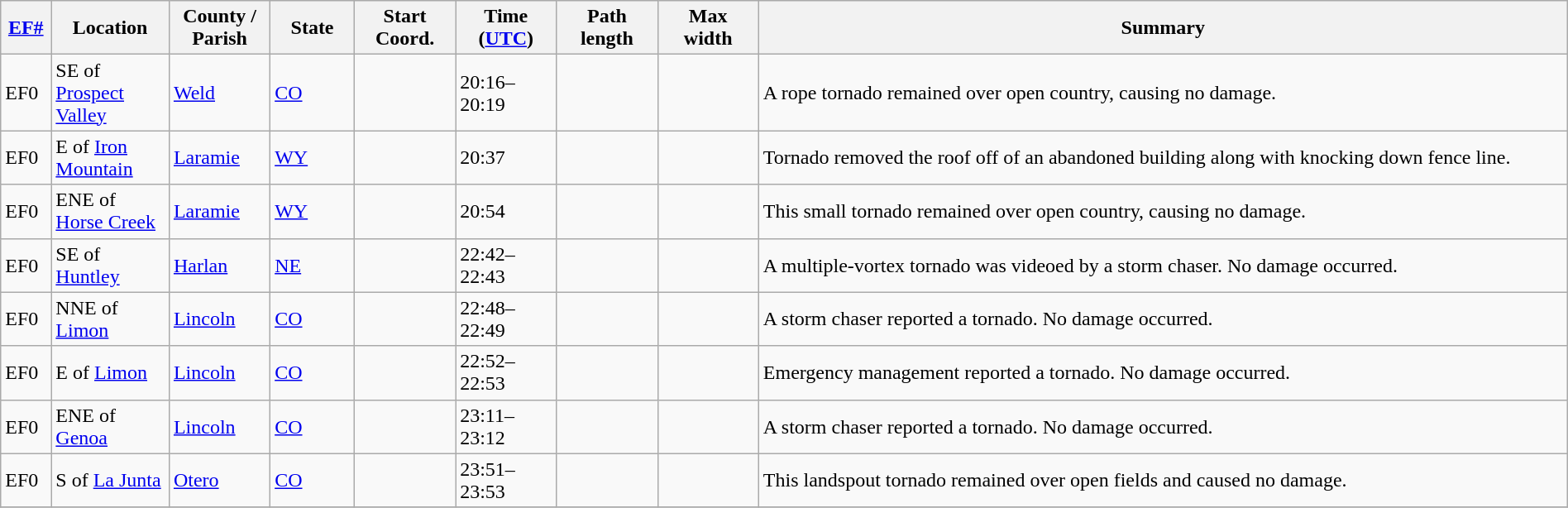<table class="wikitable sortable" style="width:100%;">
<tr>
<th scope="col"  style="width:3%; text-align:center;"><a href='#'>EF#</a></th>
<th scope="col"  style="width:7%; text-align:center;" class="unsortable">Location</th>
<th scope="col"  style="width:6%; text-align:center;" class="unsortable">County / Parish</th>
<th scope="col"  style="width:5%; text-align:center;">State</th>
<th scope="col"  style="width:6%; text-align:center;">Start Coord.</th>
<th scope="col"  style="width:6%; text-align:center;">Time (<a href='#'>UTC</a>)</th>
<th scope="col"  style="width:6%; text-align:center;">Path length</th>
<th scope="col"  style="width:6%; text-align:center;">Max width</th>
<th scope="col" class="unsortable" style="width:48%; text-align:center;">Summary</th>
</tr>
<tr>
<td bgcolor=>EF0</td>
<td>SE of <a href='#'>Prospect Valley</a></td>
<td><a href='#'>Weld</a></td>
<td><a href='#'>CO</a></td>
<td></td>
<td>20:16–20:19</td>
<td></td>
<td></td>
<td>A rope tornado remained over open country, causing no damage.</td>
</tr>
<tr>
<td bgcolor=>EF0</td>
<td>E of <a href='#'>Iron Mountain</a></td>
<td><a href='#'>Laramie</a></td>
<td><a href='#'>WY</a></td>
<td></td>
<td>20:37</td>
<td></td>
<td></td>
<td>Tornado removed the roof off of an abandoned building along with knocking down fence line.</td>
</tr>
<tr>
<td bgcolor=>EF0</td>
<td>ENE of <a href='#'>Horse Creek</a></td>
<td><a href='#'>Laramie</a></td>
<td><a href='#'>WY</a></td>
<td></td>
<td>20:54</td>
<td></td>
<td></td>
<td>This small tornado remained over open country, causing no damage.</td>
</tr>
<tr>
<td bgcolor=>EF0</td>
<td>SE of <a href='#'>Huntley</a></td>
<td><a href='#'>Harlan</a></td>
<td><a href='#'>NE</a></td>
<td></td>
<td>22:42–22:43</td>
<td></td>
<td></td>
<td>A multiple-vortex tornado was videoed by a storm chaser. No damage occurred.</td>
</tr>
<tr>
<td bgcolor=>EF0</td>
<td>NNE of <a href='#'>Limon</a></td>
<td><a href='#'>Lincoln</a></td>
<td><a href='#'>CO</a></td>
<td></td>
<td>22:48–22:49</td>
<td></td>
<td></td>
<td>A storm chaser reported a tornado. No damage occurred.</td>
</tr>
<tr>
<td bgcolor=>EF0</td>
<td>E of <a href='#'>Limon</a></td>
<td><a href='#'>Lincoln</a></td>
<td><a href='#'>CO</a></td>
<td></td>
<td>22:52–22:53</td>
<td></td>
<td></td>
<td>Emergency management reported a tornado. No damage occurred.</td>
</tr>
<tr>
<td bgcolor=>EF0</td>
<td>ENE of <a href='#'>Genoa</a></td>
<td><a href='#'>Lincoln</a></td>
<td><a href='#'>CO</a></td>
<td></td>
<td>23:11–23:12</td>
<td></td>
<td></td>
<td>A storm chaser reported a tornado. No damage occurred.</td>
</tr>
<tr>
<td bgcolor=>EF0</td>
<td>S of <a href='#'>La Junta</a></td>
<td><a href='#'>Otero</a></td>
<td><a href='#'>CO</a></td>
<td></td>
<td>23:51–23:53</td>
<td></td>
<td></td>
<td>This landspout tornado remained over open fields and caused no damage.</td>
</tr>
<tr>
</tr>
</table>
